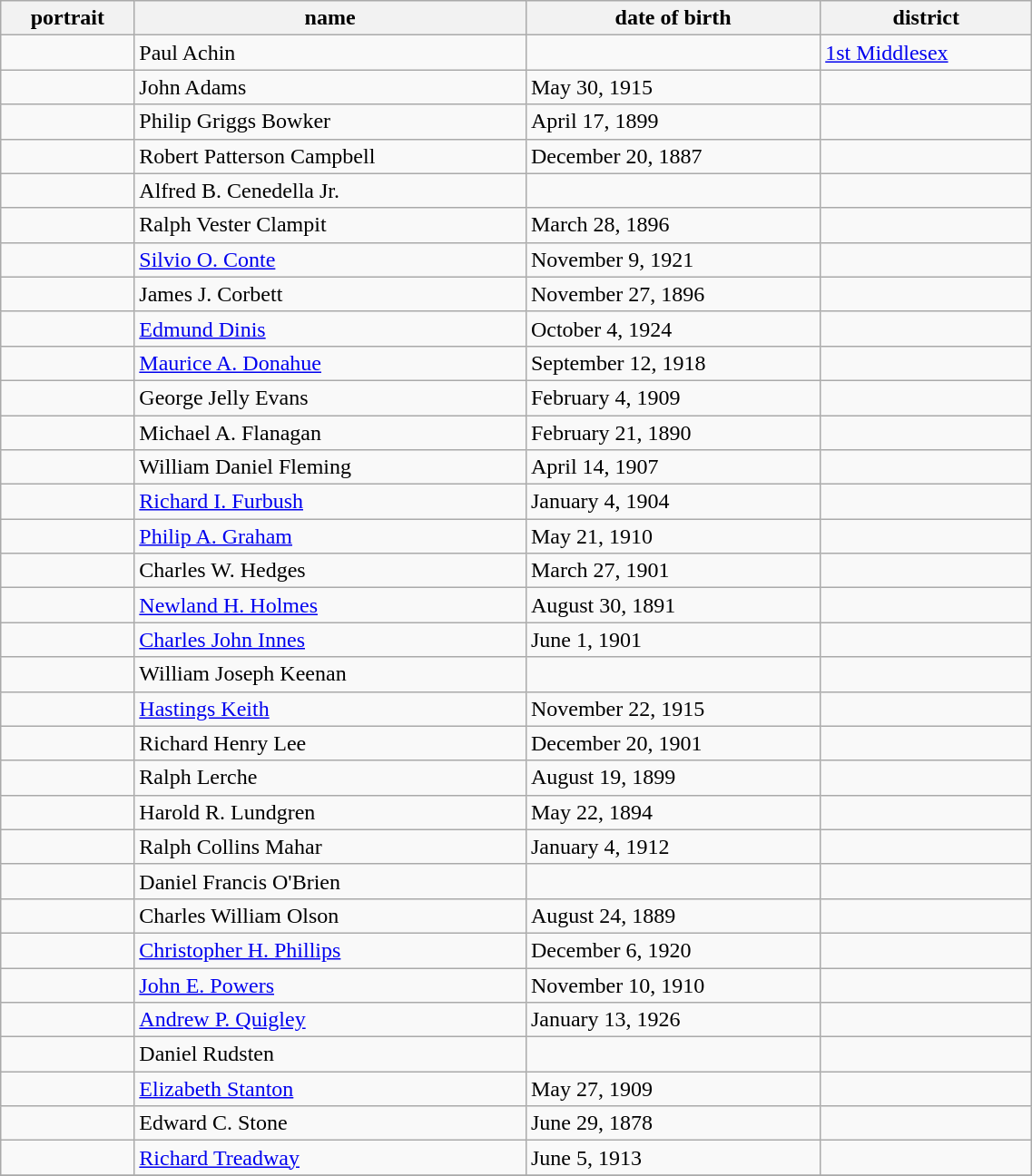<table class='wikitable sortable' style="width:60%">
<tr>
<th>portrait</th>
<th>name </th>
<th data-sort-type=date>date of birth </th>
<th>district </th>
</tr>
<tr>
<td></td>
<td>Paul Achin</td>
<td></td>
<td><a href='#'>1st Middlesex</a></td>
</tr>
<tr>
<td></td>
<td>John Adams</td>
<td>May 30, 1915</td>
<td></td>
</tr>
<tr>
<td></td>
<td>Philip Griggs Bowker</td>
<td>April 17, 1899</td>
<td></td>
</tr>
<tr>
<td></td>
<td>Robert Patterson Campbell</td>
<td>December 20, 1887</td>
<td></td>
</tr>
<tr>
<td></td>
<td>Alfred B. Cenedella Jr.</td>
<td></td>
<td></td>
</tr>
<tr>
<td></td>
<td>Ralph Vester Clampit</td>
<td>March 28, 1896</td>
<td></td>
</tr>
<tr>
<td></td>
<td><a href='#'>Silvio O. Conte</a></td>
<td>November 9, 1921</td>
<td></td>
</tr>
<tr>
<td></td>
<td>James J. Corbett</td>
<td>November 27, 1896</td>
<td></td>
</tr>
<tr>
<td></td>
<td><a href='#'>Edmund Dinis</a></td>
<td>October 4, 1924</td>
<td></td>
</tr>
<tr>
<td></td>
<td><a href='#'>Maurice A. Donahue</a></td>
<td>September 12, 1918</td>
<td></td>
</tr>
<tr>
<td></td>
<td>George Jelly Evans</td>
<td>February 4, 1909</td>
<td></td>
</tr>
<tr>
<td></td>
<td>Michael A. Flanagan</td>
<td>February 21, 1890</td>
<td></td>
</tr>
<tr>
<td></td>
<td>William Daniel Fleming</td>
<td>April 14, 1907</td>
<td></td>
</tr>
<tr>
<td></td>
<td><a href='#'>Richard I. Furbush</a></td>
<td>January 4, 1904</td>
<td></td>
</tr>
<tr>
<td></td>
<td><a href='#'>Philip A. Graham</a></td>
<td>May 21, 1910</td>
<td></td>
</tr>
<tr>
<td></td>
<td>Charles W. Hedges</td>
<td>March 27, 1901</td>
<td></td>
</tr>
<tr>
<td></td>
<td><a href='#'>Newland H. Holmes</a></td>
<td>August 30, 1891</td>
<td></td>
</tr>
<tr>
<td></td>
<td><a href='#'>Charles John Innes</a></td>
<td>June 1, 1901</td>
<td></td>
</tr>
<tr>
<td></td>
<td>William Joseph Keenan</td>
<td></td>
<td></td>
</tr>
<tr>
<td></td>
<td><a href='#'>Hastings Keith</a></td>
<td>November 22, 1915</td>
<td></td>
</tr>
<tr>
<td></td>
<td>Richard Henry Lee</td>
<td>December 20, 1901</td>
<td></td>
</tr>
<tr>
<td></td>
<td>Ralph Lerche</td>
<td>August 19, 1899</td>
<td></td>
</tr>
<tr>
<td></td>
<td>Harold R. Lundgren</td>
<td>May 22, 1894</td>
<td></td>
</tr>
<tr>
<td></td>
<td>Ralph Collins Mahar</td>
<td>January 4, 1912</td>
<td></td>
</tr>
<tr>
<td></td>
<td>Daniel Francis O'Brien</td>
<td></td>
<td></td>
</tr>
<tr>
<td></td>
<td>Charles William Olson</td>
<td>August 24, 1889</td>
<td></td>
</tr>
<tr>
<td></td>
<td><a href='#'>Christopher H. Phillips</a></td>
<td>December 6, 1920</td>
<td></td>
</tr>
<tr>
<td></td>
<td><a href='#'>John E. Powers</a></td>
<td>November 10, 1910</td>
<td></td>
</tr>
<tr>
<td></td>
<td><a href='#'>Andrew P. Quigley</a></td>
<td>January 13, 1926</td>
<td></td>
</tr>
<tr>
<td></td>
<td>Daniel Rudsten</td>
<td></td>
<td></td>
</tr>
<tr>
<td></td>
<td><a href='#'>Elizabeth Stanton</a></td>
<td>May 27, 1909</td>
<td></td>
</tr>
<tr>
<td></td>
<td>Edward C. Stone</td>
<td>June 29, 1878</td>
<td></td>
</tr>
<tr>
<td></td>
<td><a href='#'>Richard Treadway</a></td>
<td>June 5, 1913</td>
<td></td>
</tr>
<tr>
</tr>
</table>
